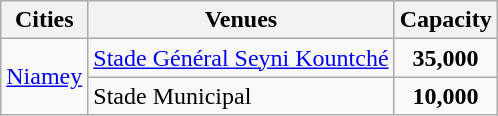<table class="wikitable">
<tr>
<th>Cities</th>
<th>Venues</th>
<th>Capacity</th>
</tr>
<tr>
<td rowspan=2><a href='#'>Niamey</a></td>
<td><a href='#'>Stade Général Seyni Kountché</a></td>
<td align=center><strong>35,000</strong></td>
</tr>
<tr>
<td>Stade Municipal</td>
<td align=center><strong>10,000</strong></td>
</tr>
</table>
